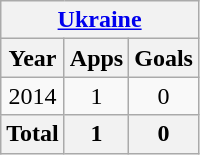<table class="wikitable" style="text-align:center">
<tr>
<th colspan=3><a href='#'>Ukraine</a></th>
</tr>
<tr>
<th>Year</th>
<th>Apps</th>
<th>Goals</th>
</tr>
<tr>
<td>2014</td>
<td>1</td>
<td>0</td>
</tr>
<tr>
<th>Total</th>
<th>1</th>
<th>0</th>
</tr>
</table>
